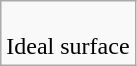<table class=wikitable>
<tr>
<td><br>Ideal surface</td>
</tr>
</table>
